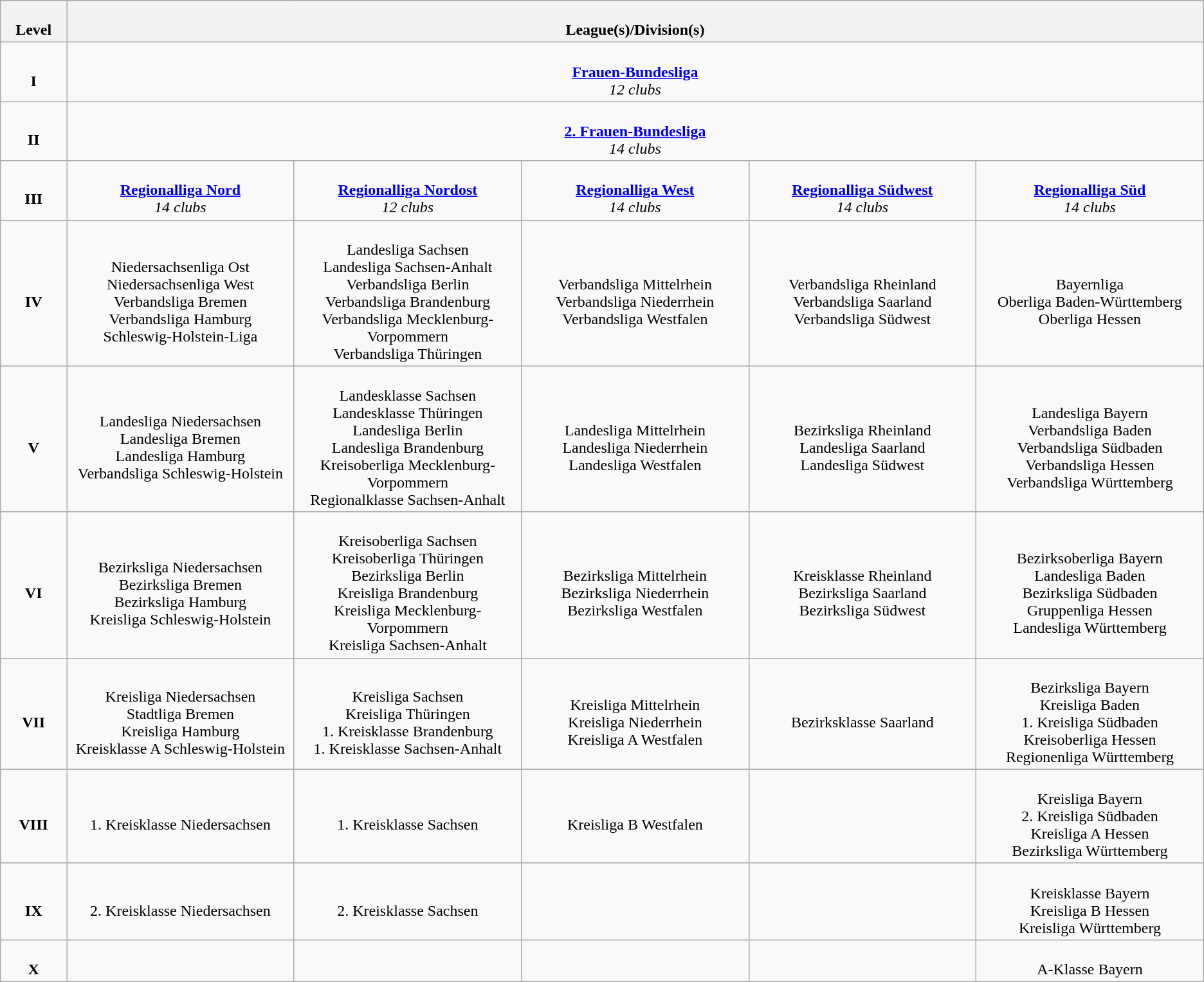<table class="wikitable" style="text-align: center;">
<tr>
<th colspan="2" width="5.5%"><br>Level</th>
<th colspan="10" width="94.5%"><br>League(s)/Division(s)</th>
</tr>
<tr>
<td colspan="2" width="5.5%"><br><strong>I</strong></td>
<td colspan="10" width="94.5%"><br><strong><a href='#'>Frauen-Bundesliga</a></strong><br>
<em>12 clubs</em></td>
</tr>
<tr>
<td colspan="2" width="5.5%"><br><strong>II</strong></td>
<td colspan="10" width="94.5%"><br><strong><a href='#'>2. Frauen-Bundesliga</a></strong><br>
<em>14 clubs</em></td>
</tr>
<tr>
<td colspan="2" width="5.5%"><br><strong>III</strong></td>
<td colspan="2" width="18.9%"><br><strong><a href='#'>Regionalliga Nord</a></strong><br>
<em>14 clubs</em></td>
<td colspan="2" width="18.9%"><br><strong><a href='#'>Regionalliga Nordost</a></strong><br>
<em>12 clubs</em></td>
<td colspan="2" width="18.9%"><br><strong><a href='#'>Regionalliga West</a></strong><br>
<em>14 clubs</em></td>
<td colspan="2" width="18.9%"><br><strong><a href='#'>Regionalliga Südwest</a></strong><br>
<em>14 clubs</em></td>
<td colspan="2" width="18.9%"><br><strong><a href='#'>Regionalliga Süd</a></strong><br>
<em>14 clubs</em></td>
</tr>
<tr>
<td colspan="2" width="5.5%"><br><strong>IV</strong></td>
<td colspan="2" width="18.9%"><br>Niedersachsenliga Ost<br>
Niedersachsenliga West<br>
Verbandsliga Bremen<br>
Verbandsliga Hamburg<br>
Schleswig-Holstein-Liga<br></td>
<td colspan="2" width="18.9%"><br>Landesliga Sachsen<br>
Landesliga Sachsen-Anhalt<br>
Verbandsliga Berlin<br>
Verbandsliga Brandenburg<br>
Verbandsliga Mecklenburg-Vorpommern<br>
Verbandsliga Thüringen<br></td>
<td colspan="2" width="18.9%"><br>Verbandsliga Mittelrhein<br>
Verbandsliga Niederrhein<br>
Verbandsliga Westfalen<br></td>
<td colspan="2" width="18.9%"><br>Verbandsliga Rheinland<br>
Verbandsliga Saarland<br>
Verbandsliga Südwest<br></td>
<td colspan="2" width="18.9%"><br>Bayernliga<br>
Oberliga Baden-Württemberg<br>
Oberliga Hessen<br></td>
</tr>
<tr>
<td colspan="2" width="5.5%"><br><strong>V</strong></td>
<td colspan="2" width="18.9%"><br>Landesliga Niedersachsen<br>
Landesliga Bremen<br>
Landesliga Hamburg<br>
Verbandsliga Schleswig-Holstein<br></td>
<td colspan="2" width="18.9%"><br>Landesklasse Sachsen<br>
Landesklasse Thüringen<br>
Landesliga Berlin<br>
Landesliga Brandenburg<br>
Kreisoberliga Mecklenburg-Vorpommern<br>
Regionalklasse Sachsen-Anhalt<br></td>
<td colspan="2" width="18.9%"><br>Landesliga Mittelrhein<br>
Landesliga Niederrhein<br>
Landesliga Westfalen<br></td>
<td colspan="2" width="18.9%"><br>Bezirksliga Rheinland<br>
Landesliga Saarland<br>
Landesliga Südwest<br></td>
<td colspan="2" width="18.9%"><br>Landesliga Bayern<br>
Verbandsliga Baden<br>
Verbandsliga Südbaden<br>
Verbandsliga Hessen<br>
Verbandsliga Württemberg</td>
</tr>
<tr>
<td colspan="2" width="5.5%"><br><strong>VI</strong></td>
<td colspan="2" width="18.9%"><br>Bezirksliga Niedersachsen<br>
Bezirksliga Bremen<br>
Bezirksliga Hamburg<br>
Kreisliga Schleswig-Holstein<br></td>
<td colspan="2" width="18.9%"><br>Kreisoberliga Sachsen<br>
Kreisoberliga Thüringen<br>
Bezirksliga Berlin<br>
Kreisliga Brandenburg<br>
Kreisliga Mecklenburg-Vorpommern<br>
Kreisliga Sachsen-Anhalt<br></td>
<td colspan="2" width="18.9%"><br>Bezirksliga Mittelrhein<br>
Bezirksliga Niederrhein<br>
Bezirksliga Westfalen<br></td>
<td colspan="2" width="18.9%"><br>Kreisklasse Rheinland<br>
Bezirksliga Saarland<br>
Bezirksliga Südwest<br></td>
<td colspan="2" width="18.9%"><br>Bezirksoberliga Bayern<br>
Landesliga Baden<br>
Bezirksliga Südbaden<br>
Gruppenliga Hessen<br>
Landesliga Württemberg</td>
</tr>
<tr>
<td colspan="2" width="5.5%"><br><strong>VII</strong></td>
<td colspan="2" width="18.9%"><br>Kreisliga Niedersachsen<br>
Stadtliga Bremen<br>
Kreisliga Hamburg<br>
Kreisklasse A Schleswig-Holstein<br></td>
<td colspan="2" width="18.9%"><br>Kreisliga Sachsen<br>
Kreisliga Thüringen<br>
1. Kreisklasse Brandenburg<br>
1. Kreisklasse Sachsen-Anhalt<br></td>
<td colspan="2" width="18.9%"><br>Kreisliga Mittelrhein<br>
Kreisliga Niederrhein<br>
Kreisliga A Westfalen<br></td>
<td colspan="2" width="18.9%"><br>Bezirksklasse Saarland</td>
<td colspan="2" width="18.9%"><br>Bezirksliga Bayern<br>
Kreisliga Baden <br>
1. Kreisliga Südbaden<br>
Kreisoberliga Hessen<br>
Regionenliga Württemberg</td>
</tr>
<tr>
<td colspan="2" width="5.5%"><br><strong>VIII</strong></td>
<td colspan="2" width="18.9%"><br>1. Kreisklasse Niedersachsen<br></td>
<td colspan="2" width="18.9%"><br>1. Kreisklasse Sachsen<br></td>
<td colspan="2" width="18.9%"><br>Kreisliga B Westfalen<br></td>
<td colspan="2" width="18.9%"></td>
<td colspan="2" width="18.9%"><br>Kreisliga Bayern<br>
2. Kreisliga Südbaden<br>
Kreisliga A Hessen<br>
Bezirksliga Württemberg</td>
</tr>
<tr>
<td colspan="2" width="5.5%"><br><strong>IX</strong></td>
<td colspan="2" width="18.9%"><br>2. Kreisklasse Niedersachsen</td>
<td colspan="2" width="18.9%"><br>2. Kreisklasse Sachsen<br></td>
<td colspan="2" width="18.9%"></td>
<td colspan="2" width="18.9%"></td>
<td colspan="2" width="18.9%"><br>Kreisklasse Bayern<br>
Kreisliga B Hessen<br>
Kreisliga Württemberg</td>
</tr>
<tr>
<td colspan="2" width="5.5%"><br><strong>X</strong></td>
<td colspan="2" width="18.9%"></td>
<td colspan="2" width="18.9%"></td>
<td colspan="2" width="18.9%"></td>
<td colspan="2" width="18.9%"></td>
<td colspan="2" width="18.9%"><br>A-Klasse Bayern</td>
</tr>
</table>
